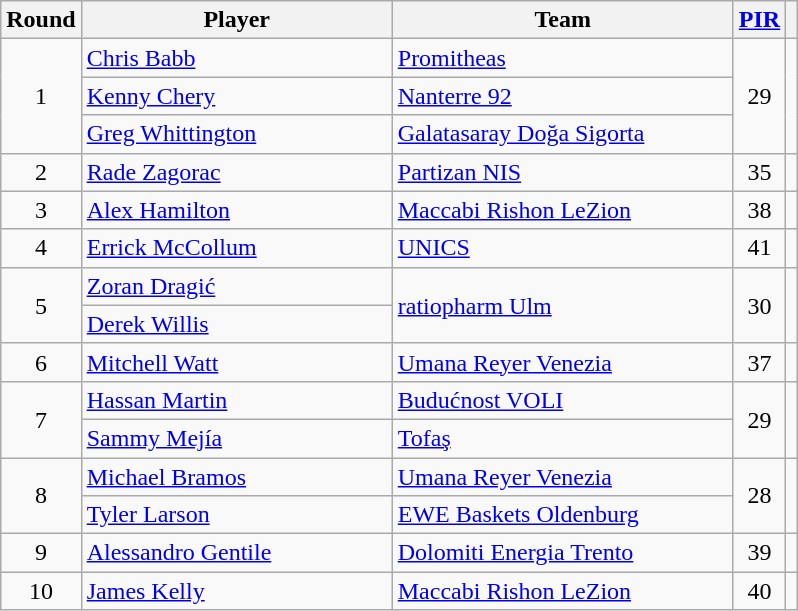<table class="wikitable sortable" style="text-align: center;">
<tr>
<th>Round</th>
<th style="width:200px;">Player</th>
<th style="width:220px;">Team</th>
<th><a href='#'>PIR</a></th>
<th></th>
</tr>
<tr>
<td rowspan=3>1</td>
<td style="text-align:left;"> <a href='#'>Chris Babb</a></td>
<td style="text-align:left;"> <a href='#'>Promitheas</a></td>
<td rowspan=3>29</td>
<td rowspan=3></td>
</tr>
<tr>
<td style="text-align:left;"> <a href='#'>Kenny Chery</a></td>
<td style="text-align:left;"> <a href='#'>Nanterre 92</a></td>
</tr>
<tr>
<td style="text-align:left;"> <a href='#'>Greg Whittington</a></td>
<td style="text-align:left;"> <a href='#'>Galatasaray Doğa Sigorta</a></td>
</tr>
<tr>
<td>2</td>
<td style="text-align:left;"> <a href='#'>Rade Zagorac</a></td>
<td style="text-align:left;"> <a href='#'>Partizan NIS</a></td>
<td>35</td>
<td></td>
</tr>
<tr>
<td>3</td>
<td style="text-align:left;"> <a href='#'>Alex Hamilton</a></td>
<td style="text-align:left;"> <a href='#'>Maccabi Rishon LeZion</a></td>
<td>38</td>
<td></td>
</tr>
<tr>
<td>4</td>
<td style="text-align:left;"> <a href='#'>Errick McCollum</a></td>
<td style="text-align:left;"> <a href='#'>UNICS</a></td>
<td>41</td>
<td></td>
</tr>
<tr>
<td rowspan=2>5</td>
<td style="text-align:left;"> <a href='#'>Zoran Dragić</a></td>
<td style="text-align:left;" rowspan=2> <a href='#'>ratiopharm Ulm</a></td>
<td rowspan=2>30</td>
<td rowspan=2></td>
</tr>
<tr>
<td style="text-align:left;"> <a href='#'>Derek Willis</a></td>
</tr>
<tr>
<td>6</td>
<td style="text-align:left;"> <a href='#'>Mitchell Watt</a></td>
<td style="text-align:left;"> <a href='#'>Umana Reyer Venezia</a></td>
<td>37</td>
<td></td>
</tr>
<tr>
<td rowspan=2>7</td>
<td style="text-align:left;"> <a href='#'>Hassan Martin</a></td>
<td style="text-align:left;"> <a href='#'>Budućnost VOLI</a></td>
<td rowspan=2>29</td>
<td rowspan=2></td>
</tr>
<tr>
<td style="text-align:left;"> <a href='#'>Sammy Mejía</a></td>
<td style="text-align:left;"> <a href='#'>Tofaş</a></td>
</tr>
<tr>
<td rowspan=2>8</td>
<td style="text-align:left;"> <a href='#'>Michael Bramos</a></td>
<td style="text-align:left;"> <a href='#'>Umana Reyer Venezia</a></td>
<td rowspan=2>28</td>
<td rowspan=2></td>
</tr>
<tr>
<td style="text-align:left;"> <a href='#'>Tyler Larson</a></td>
<td style="text-align:left;"> <a href='#'>EWE Baskets Oldenburg</a></td>
</tr>
<tr>
<td>9</td>
<td style="text-align:left;"> <a href='#'>Alessandro Gentile</a></td>
<td style="text-align:left;"> <a href='#'>Dolomiti Energia Trento</a></td>
<td>39</td>
<td></td>
</tr>
<tr>
<td>10</td>
<td style="text-align:left;"> <a href='#'>James Kelly</a></td>
<td style="text-align:left;"> <a href='#'>Maccabi Rishon LeZion</a></td>
<td>40</td>
<td></td>
</tr>
</table>
